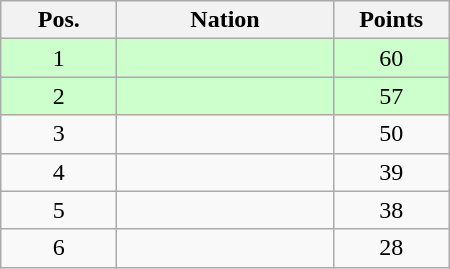<table class="wikitable gauche" cellspacing="1" style="width:300px;">
<tr style="background:#efefef; text-align:center;">
<th style="width:70px;">Pos.</th>
<th>Nation</th>
<th style="width:70px;">Points</th>
</tr>
<tr style="vertical-align:top; text-align:center; background:#ccffcc;">
<td>1</td>
<td style="text-align:left;"></td>
<td>60</td>
</tr>
<tr style="vertical-align:top; text-align:center; background:#ccffcc;">
<td>2</td>
<td style="text-align:left;"></td>
<td>57</td>
</tr>
<tr style="vertical-align:top; text-align:center;">
<td>3</td>
<td style="text-align:left;"></td>
<td>50</td>
</tr>
<tr style="vertical-align:top; text-align:center;">
<td>4</td>
<td style="text-align:left;"></td>
<td>39</td>
</tr>
<tr style="vertical-align:top; text-align:center;">
<td>5</td>
<td style="text-align:left;"></td>
<td>38</td>
</tr>
<tr style="vertical-align:top; text-align:center;">
<td>6</td>
<td style="text-align:left;"></td>
<td>28</td>
</tr>
</table>
